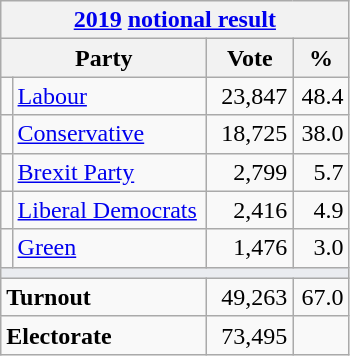<table class="wikitable">
<tr>
<th colspan="4"><a href='#'>2019</a> <a href='#'>notional result</a></th>
</tr>
<tr>
<th bgcolor="#DDDDFF" width="130px" colspan="2">Party</th>
<th bgcolor="#DDDDFF" width="50px">Vote</th>
<th bgcolor="#DDDDFF" width="30px">%</th>
</tr>
<tr>
<td></td>
<td><a href='#'>Labour</a></td>
<td align=right>23,847</td>
<td align=right>48.4</td>
</tr>
<tr>
<td></td>
<td><a href='#'>Conservative</a></td>
<td align=right>18,725</td>
<td align=right>38.0</td>
</tr>
<tr>
<td></td>
<td><a href='#'>Brexit Party</a></td>
<td align=right>2,799</td>
<td align=right>5.7</td>
</tr>
<tr>
<td></td>
<td><a href='#'>Liberal Democrats</a></td>
<td align=right>2,416</td>
<td align=right>4.9</td>
</tr>
<tr>
<td></td>
<td><a href='#'>Green</a></td>
<td align=right>1,476</td>
<td align=right>3.0</td>
</tr>
<tr>
<td colspan="4" bgcolor="#EAECF0"></td>
</tr>
<tr>
<td colspan="2"><strong>Turnout</strong></td>
<td align=right>49,263</td>
<td align=right>67.0</td>
</tr>
<tr>
<td colspan="2"><strong>Electorate</strong></td>
<td align=right>73,495</td>
</tr>
</table>
